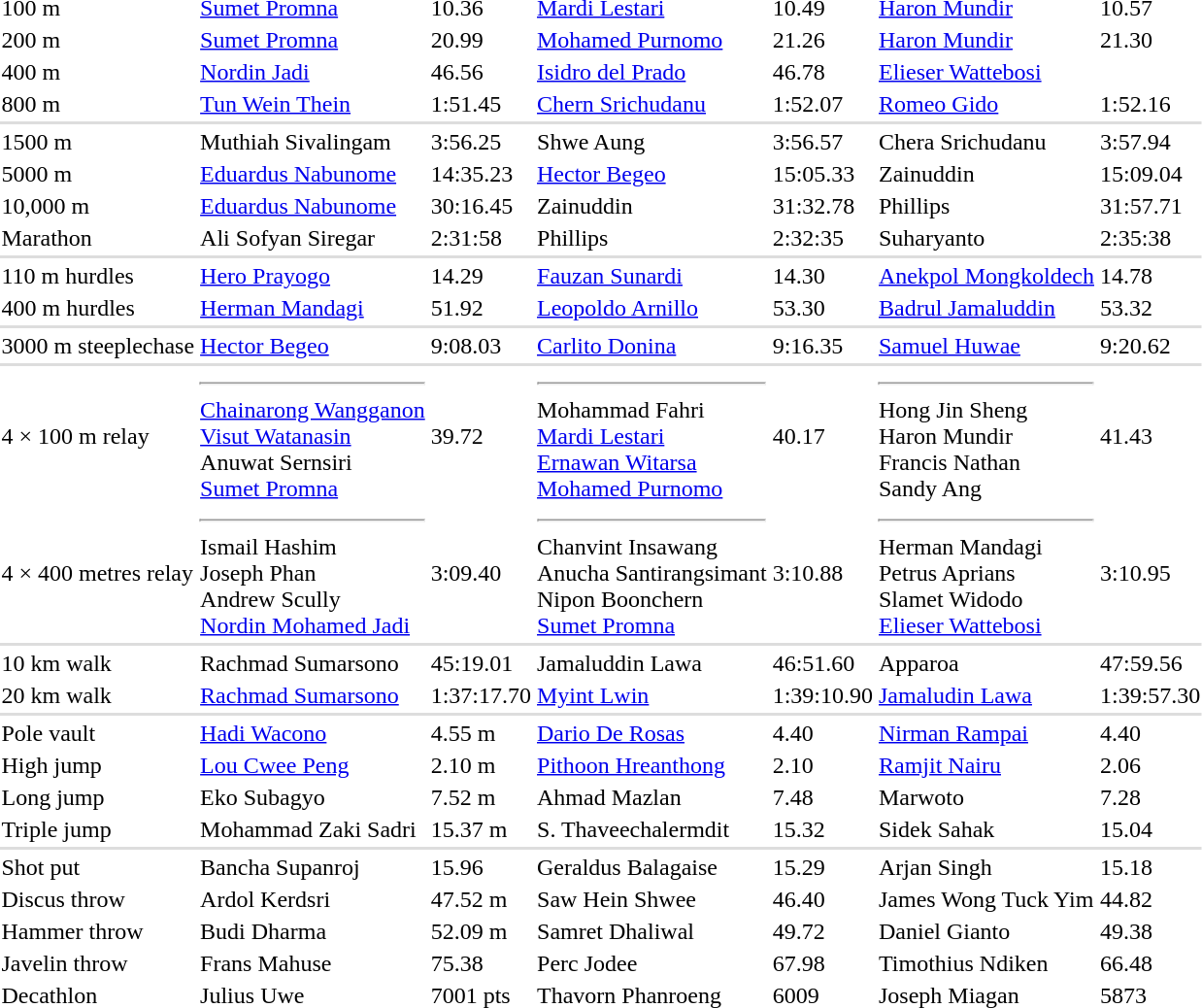<table>
<tr>
<td>100 m</td>
<td> <a href='#'>Sumet Promna</a></td>
<td>10.36 </td>
<td> <a href='#'>Mardi Lestari</a></td>
<td>10.49</td>
<td> <a href='#'>Haron Mundir</a></td>
<td>10.57</td>
</tr>
<tr>
<td>200 m</td>
<td> <a href='#'>Sumet Promna</a></td>
<td>20.99</td>
<td> <a href='#'>Mohamed Purnomo</a></td>
<td>21.26</td>
<td> <a href='#'>Haron Mundir</a></td>
<td>21.30</td>
</tr>
<tr>
<td>400 m</td>
<td> <a href='#'>Nordin Jadi</a></td>
<td>46.56</td>
<td> <a href='#'>Isidro del Prado</a></td>
<td>46.78</td>
<td> <a href='#'>Elieser Wattebosi</a></td>
<td></td>
</tr>
<tr>
<td>800 m</td>
<td> <a href='#'>Tun Wein Thein</a></td>
<td>1:51.45</td>
<td> <a href='#'>Chern Srichudanu</a></td>
<td>1:52.07</td>
<td> <a href='#'>Romeo Gido</a></td>
<td>1:52.16</td>
</tr>
<tr bgcolor=#DDDDDD>
<td colspan=7></td>
</tr>
<tr>
<td>1500 m</td>
<td> Muthiah Sivalingam</td>
<td>3:56.25</td>
<td> Shwe Aung</td>
<td>3:56.57</td>
<td> Chera Srichudanu</td>
<td>3:57.94</td>
</tr>
<tr>
<td>5000 m</td>
<td> <a href='#'>Eduardus Nabunome</a></td>
<td>14:35.23</td>
<td> <a href='#'>Hector Begeo</a></td>
<td>15:05.33</td>
<td> Zainuddin</td>
<td>15:09.04</td>
</tr>
<tr>
<td>10,000 m</td>
<td> <a href='#'>Eduardus Nabunome</a></td>
<td>30:16.45 </td>
<td> Zainuddin</td>
<td>31:32.78</td>
<td> Phillips</td>
<td>31:57.71</td>
</tr>
<tr>
<td>Marathon</td>
<td> Ali Sofyan Siregar</td>
<td>2:31:58</td>
<td> Phillips</td>
<td>2:32:35</td>
<td> Suharyanto</td>
<td>2:35:38</td>
</tr>
<tr bgcolor=#DDDDDD>
<td colspan=7></td>
</tr>
<tr>
<td>110 m hurdles</td>
<td> <a href='#'>Hero Prayogo</a></td>
<td>14.29 </td>
<td> <a href='#'>Fauzan Sunardi</a></td>
<td>14.30</td>
<td> <a href='#'>Anekpol Mongkoldech</a></td>
<td>14.78</td>
</tr>
<tr>
<td>400 m hurdles</td>
<td> <a href='#'>Herman Mandagi</a></td>
<td>51.92</td>
<td> <a href='#'>Leopoldo Arnillo</a></td>
<td>53.30</td>
<td> <a href='#'>Badrul Jamaluddin</a></td>
<td>53.32</td>
</tr>
<tr bgcolor=#DDDDDD>
<td colspan=7></td>
</tr>
<tr>
<td>3000 m steeplechase</td>
<td> <a href='#'>Hector Begeo</a></td>
<td>9:08.03 </td>
<td> <a href='#'>Carlito Donina</a></td>
<td>9:16.35</td>
<td> <a href='#'>Samuel Huwae</a></td>
<td>9:20.62</td>
</tr>
<tr bgcolor=#DDDDDD>
<td colspan=7></td>
</tr>
<tr>
<td>4 × 100 m relay</td>
<td> <hr> <a href='#'>Chainarong Wangganon</a><br><a href='#'>Visut Watanasin</a><br>Anuwat Sernsiri<br><a href='#'>Sumet Promna</a></td>
<td>39.72 </td>
<td> <hr> Mohammad Fahri<br><a href='#'>Mardi Lestari</a><br><a href='#'>Ernawan Witarsa</a><br><a href='#'>Mohamed Purnomo</a></td>
<td>40.17</td>
<td> <hr> Hong Jin Sheng<br>Haron Mundir<br>Francis Nathan<br>Sandy Ang</td>
<td>41.43</td>
</tr>
<tr>
<td>4 × 400 metres relay</td>
<td> <hr> Ismail Hashim<br>Joseph Phan<br>Andrew Scully<br><a href='#'>Nordin Mohamed Jadi</a></td>
<td>3:09.40</td>
<td> <hr> Chanvint Insawang<br>Anucha Santirangsimant<br>Nipon Boonchern<br><a href='#'>Sumet Promna</a></td>
<td>3:10.88</td>
<td> <hr> Herman Mandagi<br>Petrus Aprians<br>Slamet Widodo<br><a href='#'>Elieser Wattebosi</a></td>
<td>3:10.95</td>
</tr>
<tr bgcolor=#DDDDDD>
<td colspan=7></td>
</tr>
<tr>
<td>10 km walk</td>
<td> Rachmad Sumarsono</td>
<td>45:19.01</td>
<td> Jamaluddin Lawa</td>
<td>46:51.60</td>
<td> Apparoa</td>
<td>47:59.56</td>
</tr>
<tr>
<td>20 km walk</td>
<td> <a href='#'>Rachmad Sumarsono</a></td>
<td>1:37:17.70</td>
<td> <a href='#'>Myint Lwin</a></td>
<td>1:39:10.90</td>
<td> <a href='#'>Jamaludin Lawa</a></td>
<td>1:39:57.30</td>
</tr>
<tr bgcolor=#DDDDDD>
<td colspan=7></td>
</tr>
<tr>
<td>Pole vault</td>
<td> <a href='#'>Hadi Wacono</a></td>
<td>4.55 m</td>
<td> <a href='#'>Dario De Rosas</a></td>
<td>4.40</td>
<td> <a href='#'>Nirman Rampai</a></td>
<td>4.40</td>
</tr>
<tr>
<td>High jump</td>
<td> <a href='#'>Lou Cwee Peng</a></td>
<td>2.10 m</td>
<td> <a href='#'>Pithoon Hreanthong</a></td>
<td>2.10</td>
<td> <a href='#'>Ramjit Nairu</a></td>
<td>2.06</td>
</tr>
<tr>
<td>Long jump</td>
<td> Eko Subagyo</td>
<td>7.52 m</td>
<td> Ahmad Mazlan</td>
<td>7.48</td>
<td> Marwoto</td>
<td>7.28</td>
</tr>
<tr>
<td>Triple jump</td>
<td> Mohammad Zaki Sadri</td>
<td>15.37 m</td>
<td> S. Thaveechalermdit</td>
<td>15.32</td>
<td> Sidek Sahak</td>
<td>15.04</td>
</tr>
<tr bgcolor=#DDDDDD>
<td colspan=7></td>
</tr>
<tr>
<td>Shot put</td>
<td> Bancha Supanroj</td>
<td>15.96 </td>
<td> Geraldus Balagaise</td>
<td>15.29</td>
<td> Arjan Singh</td>
<td>15.18</td>
</tr>
<tr>
<td>Discus throw</td>
<td> Ardol Kerdsri</td>
<td>47.52 m</td>
<td> Saw Hein Shwee</td>
<td>46.40</td>
<td> James Wong Tuck Yim</td>
<td>44.82</td>
</tr>
<tr>
<td>Hammer throw</td>
<td> Budi Dharma</td>
<td>52.09 m</td>
<td> Samret Dhaliwal</td>
<td>49.72</td>
<td> Daniel Gianto</td>
<td>49.38</td>
</tr>
<tr>
<td>Javelin throw</td>
<td> Frans Mahuse</td>
<td>75.38 </td>
<td> Perc Jodee</td>
<td>67.98</td>
<td> Timothius Ndiken</td>
<td>66.48</td>
</tr>
<tr>
<td>Decathlon</td>
<td> Julius Uwe</td>
<td>7001 pts </td>
<td> Thavorn Phanroeng</td>
<td>6009</td>
<td> Joseph Miagan</td>
<td>5873</td>
</tr>
</table>
